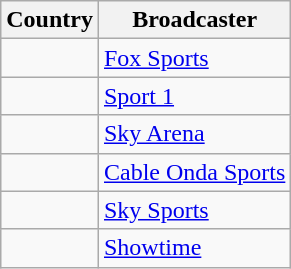<table class="wikitable">
<tr>
<th align=center>Country</th>
<th align=center>Broadcaster</th>
</tr>
<tr>
<td></td>
<td><a href='#'>Fox Sports</a></td>
</tr>
<tr>
<td></td>
<td><a href='#'>Sport 1</a></td>
</tr>
<tr>
<td></td>
<td><a href='#'>Sky Arena</a></td>
</tr>
<tr>
<td></td>
<td><a href='#'>Cable Onda Sports</a></td>
</tr>
<tr>
<td></td>
<td><a href='#'>Sky Sports</a></td>
</tr>
<tr>
<td></td>
<td><a href='#'>Showtime</a></td>
</tr>
</table>
